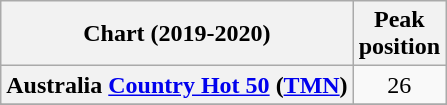<table class="wikitable sortable plainrowheaders" style="text-align:center">
<tr>
<th scope="col">Chart (2019-2020)</th>
<th scope="col">Peak<br> position</th>
</tr>
<tr>
<th scope="row">Australia <a href='#'>Country Hot 50</a> (<a href='#'>TMN</a>)</th>
<td>26</td>
</tr>
<tr>
</tr>
<tr>
</tr>
<tr>
</tr>
<tr>
</tr>
<tr>
</tr>
</table>
